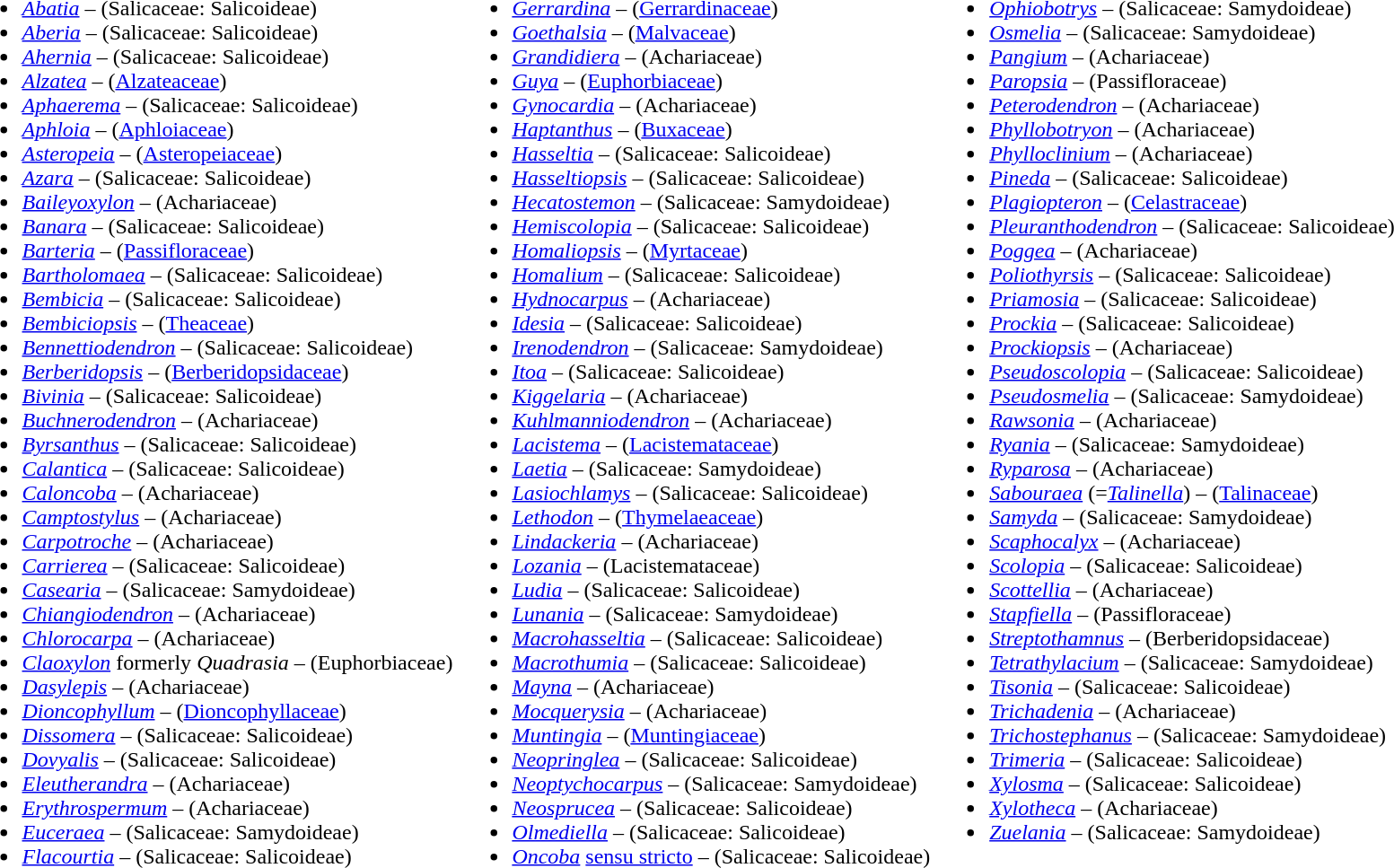<table>
<tr valign=top>
<td><br><ul><li><em><a href='#'>Abatia</a></em> – (Salicaceae: Salicoideae)</li><li><em><a href='#'>Aberia</a></em> – (Salicaceae: Salicoideae)</li><li><em><a href='#'>Ahernia</a></em> – (Salicaceae: Salicoideae)</li><li><em><a href='#'>Alzatea</a></em> – (<a href='#'>Alzateaceae</a>)</li><li><em><a href='#'>Aphaerema</a></em> – (Salicaceae: Salicoideae)</li><li><em><a href='#'>Aphloia</a></em> – (<a href='#'>Aphloiaceae</a>)</li><li><em><a href='#'>Asteropeia</a></em> – (<a href='#'>Asteropeiaceae</a>)</li><li><em><a href='#'>Azara</a></em> – (Salicaceae: Salicoideae)</li><li><em><a href='#'>Baileyoxylon</a></em> – (Achariaceae)</li><li><em><a href='#'>Banara</a></em> – (Salicaceae: Salicoideae)</li><li><em><a href='#'>Barteria</a></em> – (<a href='#'>Passifloraceae</a>)</li><li><em><a href='#'>Bartholomaea</a></em> – (Salicaceae: Salicoideae)</li><li><em><a href='#'>Bembicia</a></em> – (Salicaceae: Salicoideae)</li><li><em><a href='#'>Bembiciopsis</a></em> – (<a href='#'>Theaceae</a>)</li><li><em><a href='#'>Bennettiodendron</a></em> – (Salicaceae: Salicoideae)</li><li><em><a href='#'>Berberidopsis</a></em> – (<a href='#'>Berberidopsidaceae</a>)</li><li><em><a href='#'>Bivinia</a></em> – (Salicaceae: Salicoideae)</li><li><em><a href='#'>Buchnerodendron</a></em> – (Achariaceae)</li><li><em><a href='#'>Byrsanthus</a></em> – (Salicaceae: Salicoideae)</li><li><em><a href='#'>Calantica</a></em> – (Salicaceae: Salicoideae)</li><li><em><a href='#'>Caloncoba</a></em> – (Achariaceae)</li><li><em><a href='#'>Camptostylus</a></em> – (Achariaceae)</li><li><em><a href='#'>Carpotroche</a></em> – (Achariaceae)</li><li><em><a href='#'>Carrierea</a></em> – (Salicaceae: Salicoideae)</li><li><em><a href='#'>Casearia</a></em> – (Salicaceae: Samydoideae)</li><li><em><a href='#'>Chiangiodendron</a></em> – (Achariaceae)</li><li><em><a href='#'>Chlorocarpa</a></em> – (Achariaceae)</li><li><em><a href='#'>Claoxylon</a></em> formerly <em>Quadrasia</em> – (Euphorbiaceae)</li><li><em><a href='#'>Dasylepis</a></em> – (Achariaceae)</li><li><em><a href='#'>Dioncophyllum</a></em> – (<a href='#'>Dioncophyllaceae</a>)</li><li><em><a href='#'>Dissomera</a></em> – (Salicaceae: Salicoideae)</li><li><em><a href='#'>Dovyalis</a></em> – (Salicaceae: Salicoideae)</li><li><em><a href='#'>Eleutherandra</a></em> – (Achariaceae)</li><li><em><a href='#'>Erythrospermum</a></em> – (Achariaceae)</li><li><em><a href='#'>Euceraea</a></em> – (Salicaceae: Samydoideae)</li><li><em><a href='#'>Flacourtia</a></em> – (Salicaceae: Salicoideae)</li></ul></td>
<td><br><ul><li><em><a href='#'>Gerrardina</a></em> – (<a href='#'>Gerrardinaceae</a>)</li><li><em><a href='#'>Goethalsia</a></em> – (<a href='#'>Malvaceae</a>)</li><li><em><a href='#'>Grandidiera</a></em> – (Achariaceae)</li><li><em><a href='#'>Guya</a></em> – (<a href='#'>Euphorbiaceae</a>)</li><li><em><a href='#'>Gynocardia</a></em> – (Achariaceae)</li><li><em><a href='#'>Haptanthus</a></em> – (<a href='#'>Buxaceae</a>)</li><li><em><a href='#'>Hasseltia</a></em> – (Salicaceae: Salicoideae)</li><li><em><a href='#'>Hasseltiopsis</a></em> – (Salicaceae: Salicoideae)</li><li><em><a href='#'>Hecatostemon</a></em> – (Salicaceae: Samydoideae)</li><li><em><a href='#'>Hemiscolopia</a></em> – (Salicaceae: Salicoideae)</li><li><em><a href='#'>Homaliopsis</a></em> – (<a href='#'>Myrtaceae</a>)</li><li><em><a href='#'>Homalium</a></em> – (Salicaceae: Salicoideae)</li><li><em><a href='#'>Hydnocarpus</a></em> – (Achariaceae)</li><li><em><a href='#'>Idesia</a></em> – (Salicaceae: Salicoideae)</li><li><em><a href='#'>Irenodendron</a></em> – (Salicaceae: Samydoideae)</li><li><em><a href='#'>Itoa</a></em> – (Salicaceae: Salicoideae)</li><li><em><a href='#'>Kiggelaria</a></em> – (Achariaceae)</li><li><em><a href='#'>Kuhlmanniodendron</a></em> – (Achariaceae)</li><li><em><a href='#'>Lacistema</a></em> – (<a href='#'>Lacistemataceae</a>)</li><li><em><a href='#'>Laetia</a></em> – (Salicaceae: Samydoideae)</li><li><em><a href='#'>Lasiochlamys</a></em> – (Salicaceae: Salicoideae)</li><li><em><a href='#'>Lethodon</a></em> – (<a href='#'>Thymelaeaceae</a>)</li><li><em><a href='#'>Lindackeria</a></em> – (Achariaceae)</li><li><em><a href='#'>Lozania</a></em> – (Lacistemataceae)</li><li><em><a href='#'>Ludia</a></em> – (Salicaceae: Salicoideae)</li><li><em><a href='#'>Lunania</a></em> – (Salicaceae: Samydoideae)</li><li><em><a href='#'>Macrohasseltia</a></em> – (Salicaceae: Salicoideae)</li><li><em><a href='#'>Macrothumia</a></em> – (Salicaceae: Salicoideae)</li><li><em><a href='#'>Mayna</a></em> – (Achariaceae)</li><li><em><a href='#'>Mocquerysia</a></em> – (Achariaceae)</li><li><em><a href='#'>Muntingia</a></em> – (<a href='#'>Muntingiaceae</a>)</li><li><em><a href='#'>Neopringlea</a></em> – (Salicaceae: Salicoideae)</li><li><em><a href='#'>Neoptychocarpus</a></em> – (Salicaceae: Samydoideae)</li><li><em><a href='#'>Neosprucea</a></em> – (Salicaceae: Salicoideae)</li><li><em><a href='#'>Olmediella</a></em> – (Salicaceae: Salicoideae)</li><li><em><a href='#'>Oncoba</a></em> <a href='#'>sensu stricto</a> – (Salicaceae: Salicoideae)</li></ul></td>
<td><br><ul><li><em><a href='#'>Ophiobotrys</a></em> – (Salicaceae: Samydoideae)</li><li><em><a href='#'>Osmelia</a></em> – (Salicaceae: Samydoideae)</li><li><em><a href='#'>Pangium</a></em> – (Achariaceae)</li><li><em><a href='#'>Paropsia</a></em> – (Passifloraceae)</li><li><em><a href='#'>Peterodendron</a></em> – (Achariaceae)</li><li><em><a href='#'>Phyllobotryon</a></em> – (Achariaceae)</li><li><em><a href='#'>Phylloclinium</a></em> – (Achariaceae)</li><li><em><a href='#'>Pineda</a></em> – (Salicaceae: Salicoideae)</li><li><em><a href='#'>Plagiopteron</a></em> – (<a href='#'>Celastraceae</a>)</li><li><em><a href='#'>Pleuranthodendron</a></em> – (Salicaceae: Salicoideae)</li><li><em><a href='#'>Poggea</a></em> – (Achariaceae)</li><li><em><a href='#'>Poliothyrsis</a></em> – (Salicaceae: Salicoideae)</li><li><em><a href='#'>Priamosia</a></em> – (Salicaceae: Salicoideae)</li><li><em><a href='#'>Prockia</a></em> – (Salicaceae: Salicoideae)</li><li><em><a href='#'>Prockiopsis</a></em> – (Achariaceae)</li><li><em><a href='#'>Pseudoscolopia</a></em> – (Salicaceae: Salicoideae)</li><li><em><a href='#'>Pseudosmelia</a></em> – (Salicaceae: Samydoideae)</li><li><em><a href='#'>Rawsonia</a></em> – (Achariaceae)</li><li><em><a href='#'>Ryania</a></em> – (Salicaceae: Samydoideae)</li><li><em><a href='#'>Ryparosa</a></em> – (Achariaceae)</li><li><em><a href='#'>Sabouraea</a></em> (=<em><a href='#'>Talinella</a></em>) – (<a href='#'>Talinaceae</a>)</li><li><em><a href='#'>Samyda</a></em> – (Salicaceae: Samydoideae)</li><li><em><a href='#'>Scaphocalyx</a></em> – (Achariaceae)</li><li><em><a href='#'>Scolopia</a></em> – (Salicaceae: Salicoideae)</li><li><em><a href='#'>Scottellia</a></em> – (Achariaceae)</li><li><em><a href='#'>Stapfiella</a></em> – (Passifloraceae)</li><li><em><a href='#'>Streptothamnus</a></em> – (Berberidopsidaceae)</li><li><em><a href='#'>Tetrathylacium</a></em> – (Salicaceae: Samydoideae)</li><li><em><a href='#'>Tisonia</a></em> – (Salicaceae: Salicoideae)</li><li><em><a href='#'>Trichadenia</a></em> – (Achariaceae)</li><li><em><a href='#'>Trichostephanus</a></em> – (Salicaceae: Samydoideae)</li><li><em><a href='#'>Trimeria</a></em> – (Salicaceae: Salicoideae)</li><li><em><a href='#'>Xylosma</a></em> – (Salicaceae: Salicoideae)</li><li><em><a href='#'>Xylotheca</a></em> – (Achariaceae)</li><li><em><a href='#'>Zuelania</a></em> – (Salicaceae: Samydoideae)</li></ul></td>
</tr>
</table>
